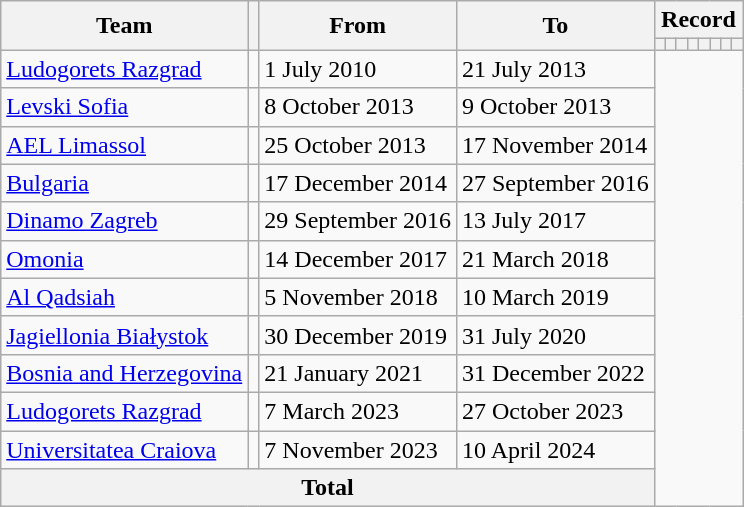<table class="wikitable" style="text-align: center">
<tr>
<th rowspan="2">Team</th>
<th rowspan="2"></th>
<th rowspan="2">From</th>
<th rowspan="2">To</th>
<th colspan="8">Record</th>
</tr>
<tr>
<th></th>
<th></th>
<th></th>
<th></th>
<th></th>
<th></th>
<th></th>
<th></th>
</tr>
<tr>
<td align=left><a href='#'>Ludogorets Razgrad</a></td>
<td align=center></td>
<td align=left>1 July 2010</td>
<td align=left>21 July 2013<br></td>
</tr>
<tr>
<td align=left><a href='#'>Levski Sofia</a></td>
<td align=center></td>
<td align=left>8 October 2013</td>
<td align=left>9 October 2013<br></td>
</tr>
<tr>
<td align=left><a href='#'>AEL Limassol</a></td>
<td align=center></td>
<td align=left>25 October 2013</td>
<td align=left>17 November 2014<br></td>
</tr>
<tr>
<td align=left><a href='#'>Bulgaria</a></td>
<td align=center></td>
<td align=left>17 December 2014</td>
<td align=left>27 September 2016<br></td>
</tr>
<tr>
<td align=left><a href='#'>Dinamo Zagreb</a></td>
<td align=center></td>
<td align=left>29 September 2016</td>
<td align=left>13 July 2017<br></td>
</tr>
<tr>
<td align=left><a href='#'>Omonia</a></td>
<td align=center></td>
<td align=left>14 December 2017</td>
<td align=left>21 March 2018<br></td>
</tr>
<tr>
<td align=left><a href='#'>Al Qadsiah</a></td>
<td align=center></td>
<td align=left>5 November 2018</td>
<td align=left>10 March 2019<br></td>
</tr>
<tr>
<td align=left><a href='#'>Jagiellonia Białystok</a></td>
<td align=center></td>
<td align=left>30 December 2019</td>
<td align=left>31 July 2020<br></td>
</tr>
<tr>
<td align=left><a href='#'>Bosnia and Herzegovina</a></td>
<td align=center></td>
<td align=left>21 January 2021</td>
<td align=left>31 December 2022<br></td>
</tr>
<tr>
<td align=left><a href='#'>Ludogorets Razgrad</a></td>
<td align=center></td>
<td align=left>7 March 2023</td>
<td align=left>27 October 2023<br></td>
</tr>
<tr>
<td align=left><a href='#'>Universitatea Craiova</a></td>
<td align=center></td>
<td align=left>7 November 2023</td>
<td align=left>10 April 2024<br></td>
</tr>
<tr>
<th colspan="4">Total<br></th>
</tr>
</table>
